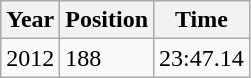<table class="wikitable">
<tr>
<th>Year</th>
<th>Position</th>
<th>Time</th>
</tr>
<tr>
<td>2012</td>
<td>188</td>
<td>23:47.14</td>
</tr>
</table>
